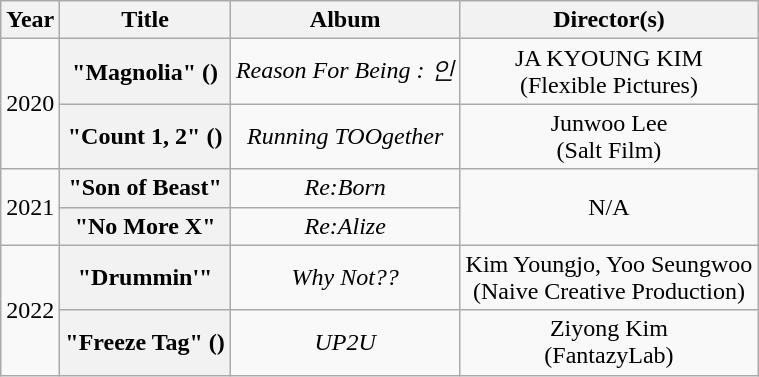<table class="wikitable plainrowheaders" style="text-align:center; table-layout:fixed; margin-right:0">
<tr>
<th>Year</th>
<th>Title</th>
<th>Album</th>
<th>Director(s)</th>
</tr>
<tr>
<td rowspan=2>2020</td>
<th scope="row">"Magnolia" ()</th>
<td><em>Reason For Being : 인</em></td>
<td>JA KYOUNG KIM<br>(Flexible Pictures)</td>
</tr>
<tr>
<th scope="row">"Count 1, 2" ()</th>
<td><em>Running TOOgether</em></td>
<td>Junwoo Lee<br>(Salt Film)</td>
</tr>
<tr>
<td rowspan="2">2021</td>
<th scope="row">"Son of Beast"</th>
<td><em>Re:Born</em></td>
<td rowspan="2">N/A</td>
</tr>
<tr>
<th scope="row">"No More X"</th>
<td><em>Re:Alize</em></td>
</tr>
<tr>
<td rowspan="2">2022</td>
<th scope=row>"Drummin'"</th>
<td><em>Why Not??</em></td>
<td>Kim Youngjo, Yoo Seungwoo<br>(Naive Creative Production)</td>
</tr>
<tr>
<th scope=row>"Freeze Tag" ()</th>
<td><em>UP2U</em></td>
<td>Ziyong Kim<br>(FantazyLab)</td>
</tr>
</table>
